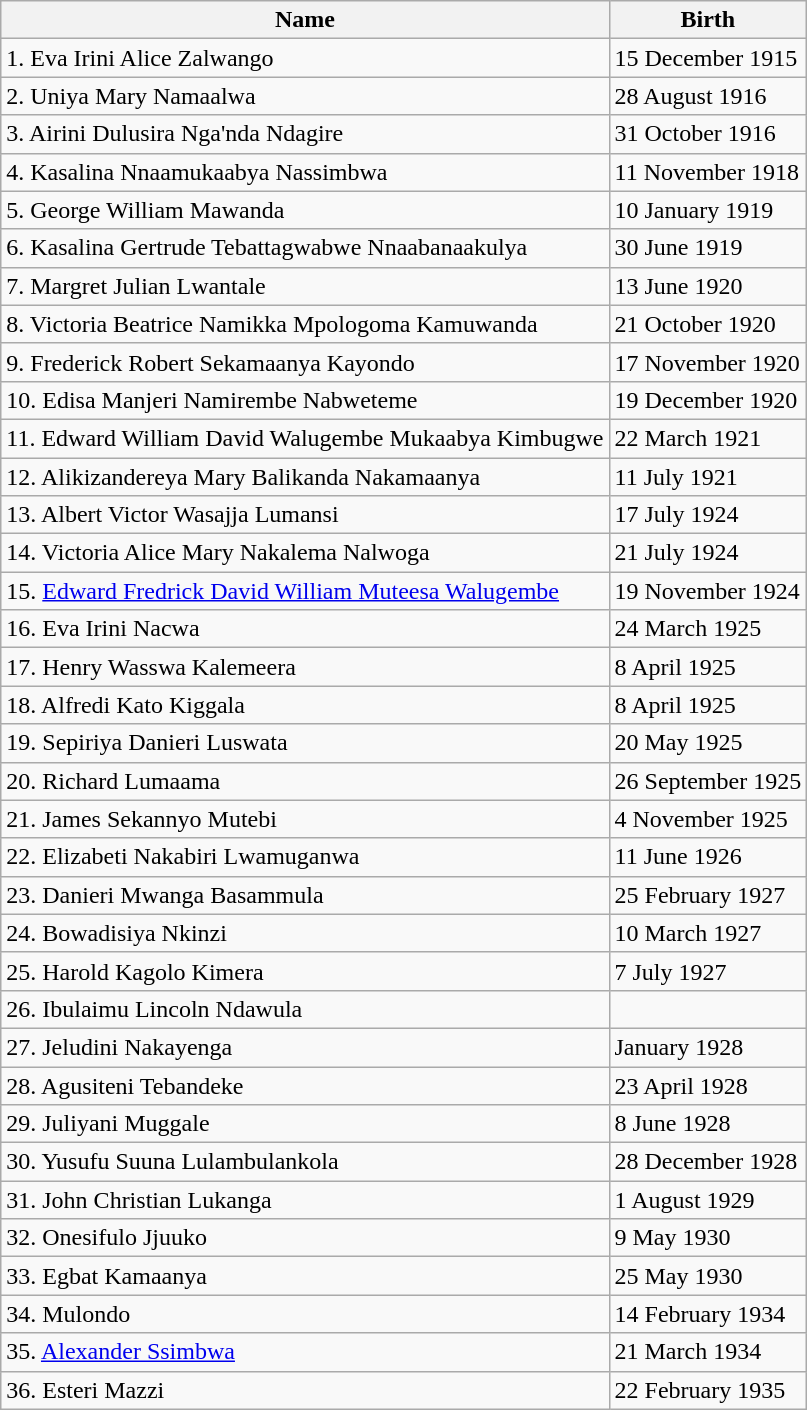<table class="wikitable">
<tr>
<th>Name</th>
<th>Birth</th>
</tr>
<tr>
<td>1. Eva Irini Alice Zalwango</td>
<td>15 December 1915</td>
</tr>
<tr>
<td>2. Uniya Mary Namaalwa</td>
<td>28 August 1916</td>
</tr>
<tr>
<td>3. Airini Dulusira Nga'nda Ndagire</td>
<td>31 October 1916</td>
</tr>
<tr>
<td>4. Kasalina Nnaamukaabya Nassimbwa</td>
<td>11 November 1918</td>
</tr>
<tr>
<td>5. George William Mawanda</td>
<td>10 January 1919</td>
</tr>
<tr>
<td>6. Kasalina Gertrude Tebattagwabwe Nnaabanaakulya</td>
<td>30 June 1919</td>
</tr>
<tr>
<td>7. Margret Julian Lwantale</td>
<td>13 June 1920</td>
</tr>
<tr>
<td>8. Victoria Beatrice Namikka Mpologoma Kamuwanda</td>
<td>21 October 1920</td>
</tr>
<tr>
<td>9. Frederick Robert Sekamaanya Kayondo</td>
<td>17 November 1920</td>
</tr>
<tr>
<td>10. Edisa Manjeri Namirembe Nabweteme</td>
<td>19 December 1920</td>
</tr>
<tr>
<td>11.  Edward William David Walugembe Mukaabya Kimbugwe</td>
<td>22 March 1921</td>
</tr>
<tr>
<td>12.  Alikizandereya Mary Balikanda Nakamaanya</td>
<td>11 July 1921</td>
</tr>
<tr>
<td>13. Albert Victor Wasajja Lumansi</td>
<td>17 July 1924</td>
</tr>
<tr>
<td>14. Victoria Alice Mary Nakalema Nalwoga</td>
<td>21 July 1924</td>
</tr>
<tr>
<td>15. <a href='#'>Edward Fredrick David William Muteesa Walugembe</a></td>
<td>19 November 1924</td>
</tr>
<tr>
<td>16. Eva Irini Nacwa</td>
<td>24 March 1925</td>
</tr>
<tr>
<td>17. Henry Wasswa Kalemeera</td>
<td>8 April 1925</td>
</tr>
<tr>
<td>18. Alfredi Kato Kiggala</td>
<td>8 April 1925</td>
</tr>
<tr>
<td>19. Sepiriya Danieri Luswata</td>
<td>20 May 1925</td>
</tr>
<tr>
<td>20. Richard Lumaama</td>
<td>26 September 1925</td>
</tr>
<tr>
<td>21. James Sekannyo Mutebi</td>
<td>4 November 1925</td>
</tr>
<tr>
<td>22. Elizabeti Nakabiri Lwamuganwa</td>
<td>11 June 1926</td>
</tr>
<tr>
<td>23. Danieri Mwanga Basammula</td>
<td>25 February 1927</td>
</tr>
<tr>
<td>24. Bowadisiya Nkinzi</td>
<td>10 March 1927</td>
</tr>
<tr>
<td>25. Harold Kagolo Kimera</td>
<td>7 July 1927</td>
</tr>
<tr>
<td>26. Ibulaimu Lincoln Ndawula</td>
<td></td>
</tr>
<tr>
<td>27.  Jeludini Nakayenga</td>
<td>January 1928</td>
</tr>
<tr>
<td>28.  Agusiteni Tebandeke</td>
<td>23 April 1928</td>
</tr>
<tr>
<td>29.  Juliyani Muggale</td>
<td>8 June 1928</td>
</tr>
<tr>
<td>30.  Yusufu Suuna Lulambulankola</td>
<td>28 December 1928</td>
</tr>
<tr>
<td>31.  John Christian Lukanga</td>
<td>1 August 1929</td>
</tr>
<tr>
<td>32.  Onesifulo Jjuuko</td>
<td>9 May 1930</td>
</tr>
<tr>
<td>33.  Egbat Kamaanya</td>
<td>25 May 1930</td>
</tr>
<tr>
<td>34.  Mulondo</td>
<td>14 February 1934</td>
</tr>
<tr>
<td>35. <a href='#'>Alexander Ssimbwa</a></td>
<td>21 March 1934</td>
</tr>
<tr>
<td>36.  Esteri Mazzi</td>
<td>22 February 1935</td>
</tr>
</table>
